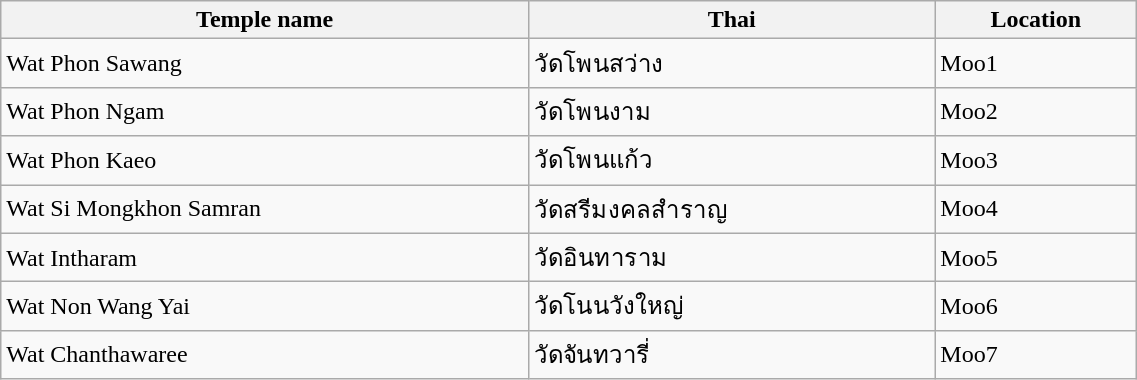<table class="wikitable" style="width:60%;">
<tr>
<th>Temple name</th>
<th>Thai</th>
<th>Location</th>
</tr>
<tr>
<td>Wat Phon Sawang</td>
<td>วัดโพนสว่าง</td>
<td>Moo1</td>
</tr>
<tr>
<td>Wat Phon Ngam</td>
<td>วัดโพนงาม</td>
<td>Moo2</td>
</tr>
<tr>
<td>Wat Phon Kaeo</td>
<td>วัดโพนแก้ว</td>
<td>Moo3</td>
</tr>
<tr>
<td>Wat Si Mongkhon Samran</td>
<td>วัดสรีมงคลสำราญ</td>
<td>Moo4</td>
</tr>
<tr>
<td>Wat Intharam</td>
<td>วัดอินทาราม</td>
<td>Moo5</td>
</tr>
<tr>
<td>Wat Non Wang Yai</td>
<td>วัดโนนวังใหญ่</td>
<td>Moo6</td>
</tr>
<tr>
<td>Wat Chanthawaree</td>
<td>วัดจันทวารี่</td>
<td>Moo7</td>
</tr>
</table>
